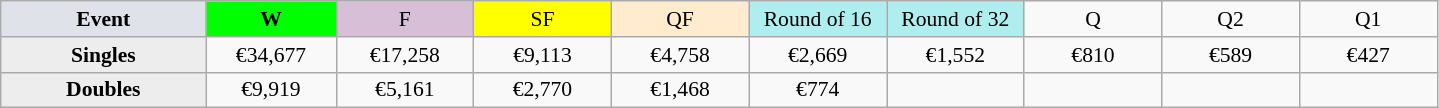<table class=wikitable style=font-size:90%;text-align:center>
<tr>
<td width=130 bgcolor=dfe2e9><strong>Event</strong></td>
<td width=80 bgcolor=lime><strong>W</strong></td>
<td width=85 bgcolor=thistle>F</td>
<td width=85 bgcolor=ffff00>SF</td>
<td width=85 bgcolor=ffebcd>QF</td>
<td width=85 bgcolor=afeeee>Round of 16</td>
<td width=85 bgcolor=afeeee>Round of 32</td>
<td width=85>Q</td>
<td width=85>Q2</td>
<td width=85>Q1</td>
</tr>
<tr>
<th style=background:#ededed>Singles</th>
<td>€34,677</td>
<td>€17,258</td>
<td>€9,113</td>
<td>€4,758</td>
<td>€2,669</td>
<td>€1,552</td>
<td>€810</td>
<td>€589</td>
<td>€427</td>
</tr>
<tr>
<th style=background:#ededed>Doubles</th>
<td>€9,919</td>
<td>€5,161</td>
<td>€2,770</td>
<td>€1,468</td>
<td>€774</td>
<td></td>
<td></td>
<td></td>
<td></td>
</tr>
</table>
